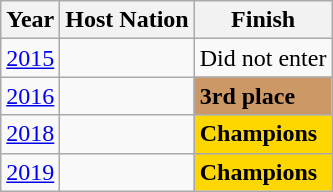<table class="wikitable">
<tr>
<th>Year</th>
<th>Host Nation</th>
<th>Finish</th>
</tr>
<tr>
<td><a href='#'>2015</a></td>
<td></td>
<td>Did not enter</td>
</tr>
<tr>
<td><a href='#'>2016</a></td>
<td></td>
<td bgcolor=#cc9966><strong>3rd place</strong></td>
</tr>
<tr>
<td><a href='#'>2018</a></td>
<td></td>
<td bgcolor=Gold><strong>Champions</strong></td>
</tr>
<tr>
<td><a href='#'>2019</a></td>
<td></td>
<td bgcolor=Gold><strong>Champions</strong></td>
</tr>
</table>
